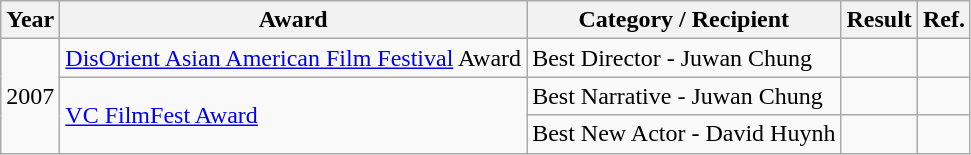<table class="wikitable">
<tr>
<th>Year</th>
<th>Award</th>
<th>Category / Recipient</th>
<th>Result</th>
<th>Ref.</th>
</tr>
<tr>
<td rowspan=3>2007</td>
<td><a href='#'>DisOrient Asian American Film Festival</a> Award</td>
<td>Best Director - Juwan Chung</td>
<td></td>
<td align=center></td>
</tr>
<tr>
<td rowspan=2><a href='#'>VC FilmFest Award</a></td>
<td>Best Narrative - Juwan Chung</td>
<td></td>
<td align=center></td>
</tr>
<tr>
<td>Best New Actor - David Huynh</td>
<td></td>
<td align=center></td>
</tr>
</table>
